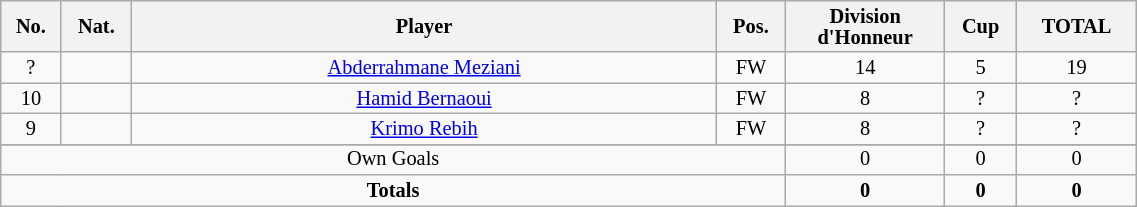<table class="wikitable sortable alternance"  style="font-size:85%; text-align:center; line-height:14px; width:60%;">
<tr>
<th width=10><strong>No.</strong></th>
<th width=10><strong>Nat.</strong></th>
<th width=250><strong>Player</strong></th>
<th width=10><strong>Pos.</strong></th>
<th width=10>Division d'Honneur</th>
<th width=10>Cup</th>
<th width=10>TOTAL</th>
</tr>
<tr>
<td>?</td>
<td></td>
<td><a href='#'>Abderrahmane Meziani</a></td>
<td>FW</td>
<td>14</td>
<td>5</td>
<td>19</td>
</tr>
<tr>
<td>10</td>
<td></td>
<td><a href='#'>Hamid Bernaoui</a></td>
<td>FW</td>
<td>8</td>
<td>?</td>
<td>?</td>
</tr>
<tr>
<td>9</td>
<td></td>
<td><a href='#'>Krimo Rebih</a></td>
<td>FW</td>
<td>8</td>
<td>?</td>
<td>?</td>
</tr>
<tr>
</tr>
<tr class="sortbottom">
<td colspan="4">Own Goals</td>
<td>0</td>
<td>0</td>
<td>0</td>
</tr>
<tr class="sortbottom">
<td colspan="4"><strong>Totals</strong></td>
<td><strong>0</strong></td>
<td><strong>0</strong></td>
<td><strong>0</strong></td>
</tr>
</table>
